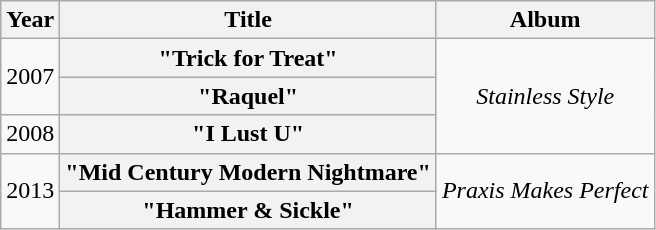<table class="wikitable plainrowheaders" style="text-align:center;">
<tr>
<th scope="col">Year</th>
<th scope="col">Title</th>
<th scope="col">Album</th>
</tr>
<tr>
<td rowspan="2">2007</td>
<th scope="row">"Trick for Treat"</th>
<td rowspan="3"><em>Stainless Style</em></td>
</tr>
<tr>
<th scope="row">"Raquel"</th>
</tr>
<tr>
<td rowspan="1">2008</td>
<th scope="row">"I Lust U"</th>
</tr>
<tr>
<td rowspan="2">2013</td>
<th scope="row">"Mid Century Modern Nightmare"</th>
<td rowspan="2"><em>Praxis Makes Perfect</em></td>
</tr>
<tr>
<th scope="row">"Hammer & Sickle"</th>
</tr>
</table>
